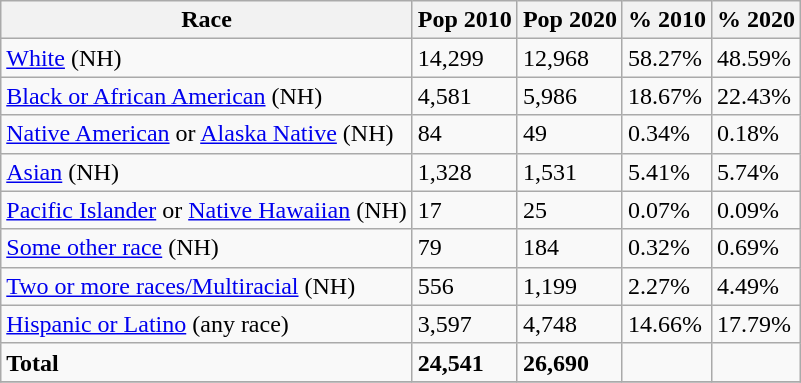<table class="wikitable">
<tr>
<th>Race</th>
<th>Pop 2010</th>
<th>Pop 2020</th>
<th>% 2010</th>
<th>% 2020</th>
</tr>
<tr>
<td><a href='#'>White</a> (NH)</td>
<td>14,299</td>
<td>12,968</td>
<td>58.27%</td>
<td>48.59%</td>
</tr>
<tr>
<td><a href='#'>Black or African American</a> (NH)</td>
<td>4,581</td>
<td>5,986</td>
<td>18.67%</td>
<td>22.43%</td>
</tr>
<tr>
<td><a href='#'>Native American</a> or <a href='#'>Alaska Native</a> (NH)</td>
<td>84</td>
<td>49</td>
<td>0.34%</td>
<td>0.18%</td>
</tr>
<tr>
<td><a href='#'>Asian</a> (NH)</td>
<td>1,328</td>
<td>1,531</td>
<td>5.41%</td>
<td>5.74%</td>
</tr>
<tr>
<td><a href='#'>Pacific Islander</a> or <a href='#'>Native Hawaiian</a> (NH)</td>
<td>17</td>
<td>25</td>
<td>0.07%</td>
<td>0.09%</td>
</tr>
<tr>
<td><a href='#'>Some other race</a> (NH)</td>
<td>79</td>
<td>184</td>
<td>0.32%</td>
<td>0.69%</td>
</tr>
<tr>
<td><a href='#'>Two or more races/Multiracial</a> (NH)</td>
<td>556</td>
<td>1,199</td>
<td>2.27%</td>
<td>4.49%</td>
</tr>
<tr>
<td><a href='#'>Hispanic or Latino</a> (any race)</td>
<td>3,597</td>
<td>4,748</td>
<td>14.66%</td>
<td>17.79%</td>
</tr>
<tr>
<td><strong>Total</strong></td>
<td><strong>24,541</strong></td>
<td><strong>26,690</strong></td>
<td></td>
<td></td>
</tr>
<tr>
</tr>
</table>
